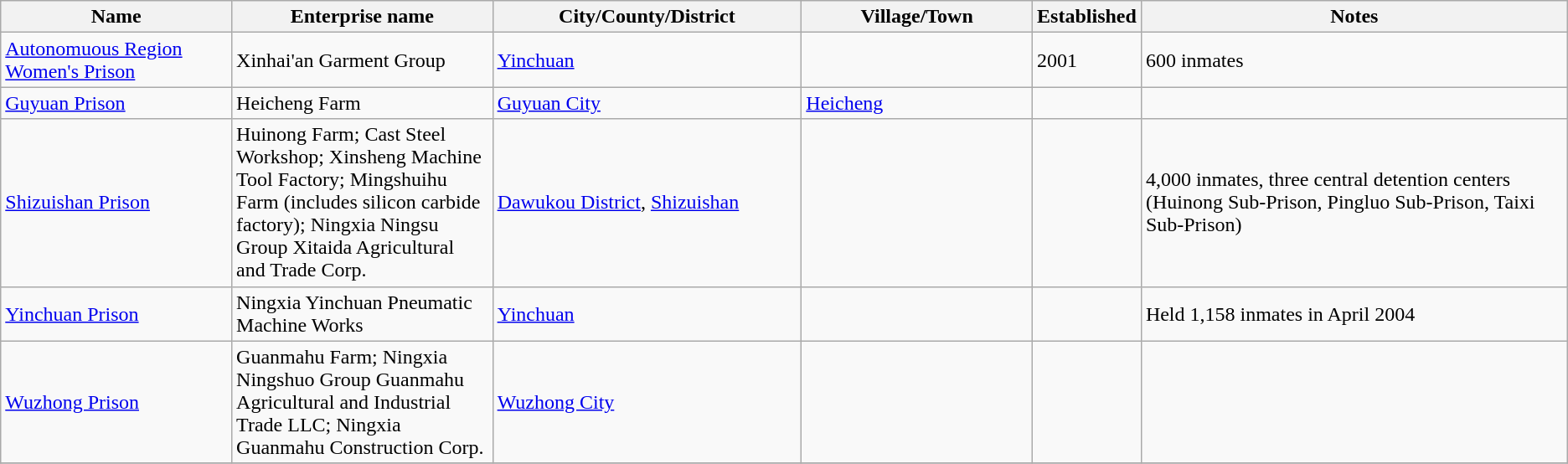<table class="wikitable">
<tr>
<th width=15%>Name</th>
<th width=17%>Enterprise name</th>
<th width=20%>City/County/District</th>
<th width=15%>Village/Town</th>
<th width=5%>Established</th>
<th width=28%>Notes</th>
</tr>
<tr>
<td><a href='#'>Autonomuous Region Women's Prison</a></td>
<td>Xinhai'an Garment Group</td>
<td><a href='#'>Yinchuan</a></td>
<td></td>
<td>2001</td>
<td>600 inmates</td>
</tr>
<tr>
<td><a href='#'>Guyuan Prison</a></td>
<td>Heicheng Farm</td>
<td><a href='#'>Guyuan City</a></td>
<td><a href='#'>Heicheng</a></td>
<td></td>
<td></td>
</tr>
<tr>
<td><a href='#'>Shizuishan Prison</a></td>
<td>Huinong Farm; Cast Steel Workshop; Xinsheng Machine Tool Factory; Mingshuihu Farm (includes silicon carbide factory); Ningxia Ningsu Group Xitaida Agricultural and Trade Corp.</td>
<td><a href='#'>Dawukou District</a>, <a href='#'>Shizuishan</a></td>
<td></td>
<td></td>
<td>4,000 inmates, three central detention centers (Huinong Sub-Prison, Pingluo Sub-Prison, Taixi Sub-Prison)</td>
</tr>
<tr>
<td><a href='#'>Yinchuan Prison</a></td>
<td>Ningxia Yinchuan Pneumatic Machine Works</td>
<td><a href='#'>Yinchuan</a></td>
<td></td>
<td></td>
<td>Held 1,158 inmates in April 2004</td>
</tr>
<tr>
<td><a href='#'>Wuzhong Prison</a></td>
<td>Guanmahu Farm; Ningxia Ningshuo Group Guanmahu Agricultural and Industrial Trade LLC; Ningxia Guanmahu Construction Corp.</td>
<td><a href='#'>Wuzhong City</a></td>
<td></td>
<td></td>
<td></td>
</tr>
<tr>
</tr>
</table>
